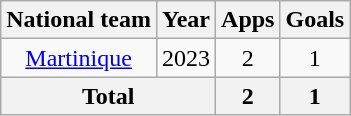<table class="wikitable" style="text-align:center">
<tr>
<th>National team</th>
<th>Year</th>
<th>Apps</th>
<th>Goals</th>
</tr>
<tr>
<td rowspan="1"><a href='#'>Martinique</a></td>
<td>2023</td>
<td>2</td>
<td>1</td>
</tr>
<tr>
<th colspan="2">Total</th>
<th>2</th>
<th>1</th>
</tr>
</table>
